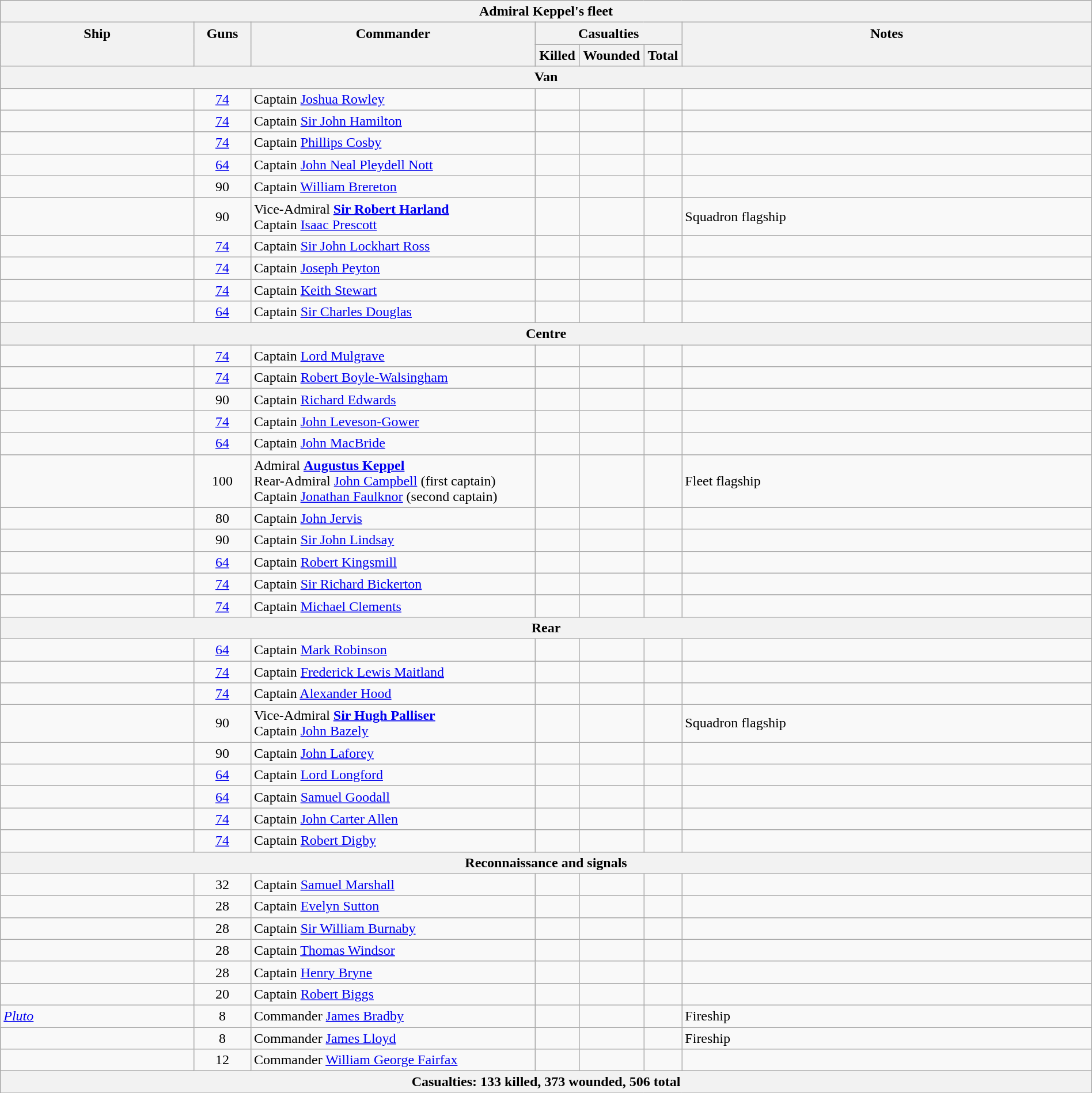<table class="wikitable" width=100%>
<tr valign="top">
<th colspan="8" bgcolor="white">Admiral Keppel's fleet</th>
</tr>
<tr valign="top">
<th width=17%; align= center rowspan=2>Ship</th>
<th width=5%; align= center rowspan=2>Guns</th>
<th width=25%; align= center rowspan=2>Commander</th>
<th width=9%; align= center colspan=3>Casualties</th>
<th width=36%; align= center rowspan=2>Notes</th>
</tr>
<tr valign="top">
<th width=3%; align= center>Killed</th>
<th width=3%; align= center>Wounded</th>
<th width=3%; align= center>Total</th>
</tr>
<tr valign="center">
<th colspan="8" bgcolor="white">Van</th>
</tr>
<tr valign="center">
<td align= left></td>
<td align= center><a href='#'>74</a></td>
<td align= left>Captain <a href='#'>Joshua Rowley</a></td>
<td align= center></td>
<td align= center></td>
<td align= center></td>
<td align= left></td>
</tr>
<tr valign="center">
<td align= left></td>
<td align= center><a href='#'>74</a></td>
<td align= left>Captain <a href='#'>Sir John Hamilton</a></td>
<td align= center></td>
<td align= center></td>
<td align= center></td>
<td align= left></td>
</tr>
<tr valign="center">
<td align= left></td>
<td align= center><a href='#'>74</a></td>
<td align= left>Captain <a href='#'>Phillips Cosby</a></td>
<td align= center></td>
<td align= center></td>
<td align= center></td>
<td align= left></td>
</tr>
<tr valign="center">
<td align= left></td>
<td align= center><a href='#'>64</a></td>
<td align= left>Captain <a href='#'>John Neal Pleydell Nott</a></td>
<td align= center></td>
<td align= center></td>
<td align= center></td>
<td align= left></td>
</tr>
<tr valign="center">
<td align= left></td>
<td align= center>90</td>
<td align= left>Captain <a href='#'>William Brereton</a></td>
<td align= center></td>
<td align= center></td>
<td align= center></td>
<td align= left></td>
</tr>
<tr valign="center">
<td align= left></td>
<td align= center>90</td>
<td align= left>Vice-Admiral <strong><a href='#'>Sir Robert Harland</a></strong><br>Captain <a href='#'>Isaac Prescott</a></td>
<td align= center></td>
<td align= center></td>
<td align= center></td>
<td align= left>Squadron flagship</td>
</tr>
<tr valign="center">
<td align= left></td>
<td align= center><a href='#'>74</a></td>
<td align= left>Captain <a href='#'>Sir John Lockhart Ross</a></td>
<td align= center></td>
<td align= center></td>
<td align= center></td>
<td align= left></td>
</tr>
<tr valign="center">
<td align= left></td>
<td align= center><a href='#'>74</a></td>
<td align= left>Captain <a href='#'>Joseph Peyton</a></td>
<td align= center></td>
<td align= center></td>
<td align= center></td>
<td align= left></td>
</tr>
<tr valign="center">
<td align= left></td>
<td align= center><a href='#'>74</a></td>
<td align= left>Captain <a href='#'>Keith Stewart</a></td>
<td align= center></td>
<td align= center></td>
<td align= center></td>
<td align= left></td>
</tr>
<tr valign="center">
<td align= left></td>
<td align= center><a href='#'>64</a></td>
<td align= left>Captain <a href='#'>Sir Charles Douglas</a></td>
<td align= center></td>
<td align= center></td>
<td align= center></td>
<td align= left></td>
</tr>
<tr valign="center">
<th colspan="8" bgcolor="white">Centre</th>
</tr>
<tr valign="center">
<td align= left></td>
<td align= center><a href='#'>74</a></td>
<td align= left>Captain <a href='#'>Lord Mulgrave</a></td>
<td align= center></td>
<td align= center></td>
<td align= center></td>
<td align= left></td>
</tr>
<tr valign="center">
<td align= left></td>
<td align= center><a href='#'>74</a></td>
<td align= left>Captain <a href='#'>Robert Boyle-Walsingham</a></td>
<td align= center></td>
<td align= center></td>
<td align= center></td>
<td align= left></td>
</tr>
<tr valign="center">
<td align= left></td>
<td align= center>90</td>
<td align= left>Captain <a href='#'>Richard Edwards</a></td>
<td align= center></td>
<td align= center></td>
<td align= center></td>
<td align= left></td>
</tr>
<tr valign="center">
<td align= left></td>
<td align= center><a href='#'>74</a></td>
<td align= left>Captain <a href='#'>John Leveson-Gower</a></td>
<td align= center></td>
<td align= center></td>
<td align= center></td>
<td align= left></td>
</tr>
<tr valign="center">
<td align= left></td>
<td align= center><a href='#'>64</a></td>
<td align= left>Captain <a href='#'>John MacBride</a></td>
<td align= center></td>
<td align= center></td>
<td align= center></td>
<td align= left></td>
</tr>
<tr valign="center">
<td align= left></td>
<td align= center>100</td>
<td align= left>Admiral <strong><a href='#'>Augustus Keppel</a></strong><br>Rear-Admiral <a href='#'>John Campbell</a> (first captain)<br>Captain <a href='#'>Jonathan Faulknor</a> (second captain)</td>
<td align= center></td>
<td align= center></td>
<td align= center></td>
<td align= left>Fleet flagship</td>
</tr>
<tr valign="center">
<td align= left></td>
<td align= center>80</td>
<td align= left>Captain <a href='#'>John Jervis</a></td>
<td align= center></td>
<td align= center></td>
<td align= center></td>
<td align= left></td>
</tr>
<tr valign="center">
<td align= left></td>
<td align= center>90</td>
<td align= left>Captain <a href='#'>Sir John Lindsay</a></td>
<td align= center></td>
<td align= center></td>
<td align= center></td>
<td align= left></td>
</tr>
<tr valign="center">
<td align= left></td>
<td align= center><a href='#'>64</a></td>
<td align= left>Captain <a href='#'>Robert Kingsmill</a></td>
<td align= center></td>
<td align= center></td>
<td align= center></td>
<td align= left></td>
</tr>
<tr valign="center">
<td align= left></td>
<td align= center><a href='#'>74</a></td>
<td align= left>Captain <a href='#'>Sir Richard Bickerton</a></td>
<td align= center></td>
<td align= center></td>
<td align= center></td>
<td align= left></td>
</tr>
<tr valign="center">
<td align= left></td>
<td align= center><a href='#'>74</a></td>
<td align= left>Captain <a href='#'>Michael Clements</a></td>
<td align= center></td>
<td align= center></td>
<td align= center></td>
<td align= left></td>
</tr>
<tr valign="center">
<th colspan="8" bgcolor="white">Rear</th>
</tr>
<tr valign="center">
<td align= left></td>
<td align= center><a href='#'>64</a></td>
<td align= left>Captain <a href='#'>Mark Robinson</a></td>
<td align= center></td>
<td align= center></td>
<td align= center></td>
<td align= left></td>
</tr>
<tr valign="center">
<td align= left></td>
<td align= center><a href='#'>74</a></td>
<td align= left>Captain <a href='#'>Frederick Lewis Maitland</a></td>
<td align= center></td>
<td align= center></td>
<td align= center></td>
<td align= left></td>
</tr>
<tr valign="center">
<td align= left></td>
<td align= center><a href='#'>74</a></td>
<td align= left>Captain <a href='#'>Alexander Hood</a></td>
<td align= center></td>
<td align= center></td>
<td align= center></td>
<td align= left></td>
</tr>
<tr valign="center">
<td align= left></td>
<td align= center>90</td>
<td align= left>Vice-Admiral <strong><a href='#'>Sir Hugh Palliser</a></strong><br>Captain <a href='#'>John Bazely</a></td>
<td align= center></td>
<td align= center></td>
<td align= center></td>
<td align= left>Squadron flagship</td>
</tr>
<tr valign="center">
<td align= left></td>
<td align= center>90</td>
<td align= left>Captain <a href='#'>John Laforey</a></td>
<td align= center></td>
<td align= center></td>
<td align= center></td>
<td align= left></td>
</tr>
<tr valign="center">
<td align= left></td>
<td align= center><a href='#'>64</a></td>
<td align= left>Captain <a href='#'>Lord Longford</a></td>
<td align= center></td>
<td align= center></td>
<td align= center></td>
<td align= left></td>
</tr>
<tr valign="center">
<td align= left></td>
<td align= center><a href='#'>64</a></td>
<td align= left>Captain <a href='#'>Samuel Goodall</a></td>
<td align= center></td>
<td align= center></td>
<td align= center></td>
<td align= left></td>
</tr>
<tr valign="center">
<td align= left></td>
<td align= center><a href='#'>74</a></td>
<td align= left>Captain <a href='#'>John Carter Allen</a></td>
<td align= center></td>
<td align= center></td>
<td align= center></td>
<td align= left></td>
</tr>
<tr valign="center">
<td align= left></td>
<td align= center><a href='#'>74</a></td>
<td align= left>Captain <a href='#'>Robert Digby</a></td>
<td align= center></td>
<td align= center></td>
<td align= center></td>
<td align= left></td>
</tr>
<tr valign="center">
<th colspan="8" bgcolor="white">Reconnaissance and signals</th>
</tr>
<tr valign="center">
<td align= left></td>
<td align= center>32</td>
<td align= left>Captain <a href='#'>Samuel Marshall</a></td>
<td align= center></td>
<td align= center></td>
<td align= center></td>
<td align= left></td>
</tr>
<tr valign="center">
<td align= left></td>
<td align= center>28</td>
<td align= left>Captain <a href='#'>Evelyn Sutton</a></td>
<td align= center></td>
<td align= center></td>
<td align= center></td>
<td align= left></td>
</tr>
<tr valign="center">
<td align= left></td>
<td align= center>28</td>
<td align= left>Captain <a href='#'>Sir William Burnaby</a></td>
<td align= center></td>
<td align= center></td>
<td align= center></td>
<td align= left></td>
</tr>
<tr valign="center">
<td align= left></td>
<td align= center>28</td>
<td align= left>Captain <a href='#'>Thomas Windsor</a></td>
<td align= center></td>
<td align= center></td>
<td align= center></td>
<td align= left><br></td>
</tr>
<tr valign="center">
<td align= left></td>
<td align= center>28</td>
<td align= left>Captain <a href='#'>Henry Bryne</a></td>
<td align= center></td>
<td align= center></td>
<td align= center></td>
<td align= left></td>
</tr>
<tr valign="center">
<td align= left></td>
<td align= center>20</td>
<td align= left>Captain <a href='#'>Robert Biggs</a></td>
<td align= center></td>
<td align= center></td>
<td align= center></td>
<td align= left></td>
</tr>
<tr valign="center">
<td align= left><a href='#'><em>Pluto</em></a></td>
<td align= center>8</td>
<td align= left>Commander <a href='#'>James Bradby</a></td>
<td align= center></td>
<td align= center></td>
<td align= center></td>
<td align= left>Fireship</td>
</tr>
<tr valign="center">
<td align= left></td>
<td align= center>8</td>
<td align= left>Commander <a href='#'>James Lloyd</a></td>
<td align= center></td>
<td align= center></td>
<td align= center></td>
<td align= left>Fireship</td>
</tr>
<tr valign="center">
<td align= left></td>
<td align= center>12</td>
<td align= left>Commander <a href='#'>William George Fairfax</a></td>
<td align= center></td>
<td align= center></td>
<td align= center></td>
<td align= left></td>
</tr>
<tr valign="center">
<th colspan="8" bgcolor="white">Casualties: 133 killed, 373 wounded, 506 total</th>
</tr>
<tr valign="center">
</tr>
</table>
